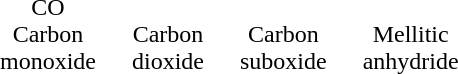<table border=0 cellborder=0 cellpadding=0>
<tr valign=middle>
<td width="50"> </td>
<td align=center></td>
<td width="20"> </td>
<td align=center></td>
<td width="20"> </td>
<td align=center></td>
<td width="20"> </td>
<td align=center></td>
</tr>
<tr>
<td></td>
<td align=center>CO<br>Carbon<br>monoxide</td>
<td></td>
<td align=center><br>Carbon<br>dioxide</td>
<td></td>
<td align=center><br>Carbon<br>suboxide</td>
<td></td>
<td align=center><br>Mellitic<br>anhydride</td>
</tr>
</table>
